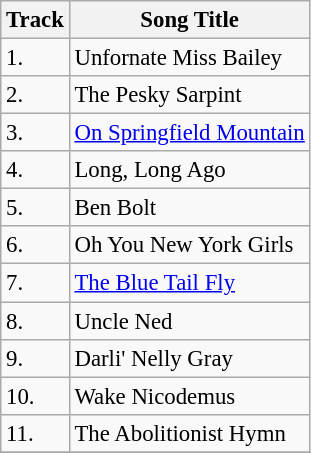<table class="wikitable" style="font-size:95%;">
<tr>
<th>Track</th>
<th>Song Title</th>
</tr>
<tr>
<td>1.</td>
<td>Unfornate Miss Bailey</td>
</tr>
<tr>
<td>2.</td>
<td>The Pesky Sarpint</td>
</tr>
<tr>
<td>3.</td>
<td><a href='#'>On Springfield Mountain</a></td>
</tr>
<tr>
<td>4.</td>
<td>Long, Long Ago</td>
</tr>
<tr>
<td>5.</td>
<td>Ben Bolt</td>
</tr>
<tr>
<td>6.</td>
<td>Oh You New York Girls</td>
</tr>
<tr>
<td>7.</td>
<td><a href='#'>The Blue Tail Fly</a></td>
</tr>
<tr>
<td>8.</td>
<td>Uncle Ned</td>
</tr>
<tr>
<td>9.</td>
<td>Darli' Nelly Gray</td>
</tr>
<tr>
<td>10.</td>
<td>Wake Nicodemus</td>
</tr>
<tr>
<td>11.</td>
<td>The Abolitionist Hymn</td>
</tr>
<tr>
</tr>
</table>
